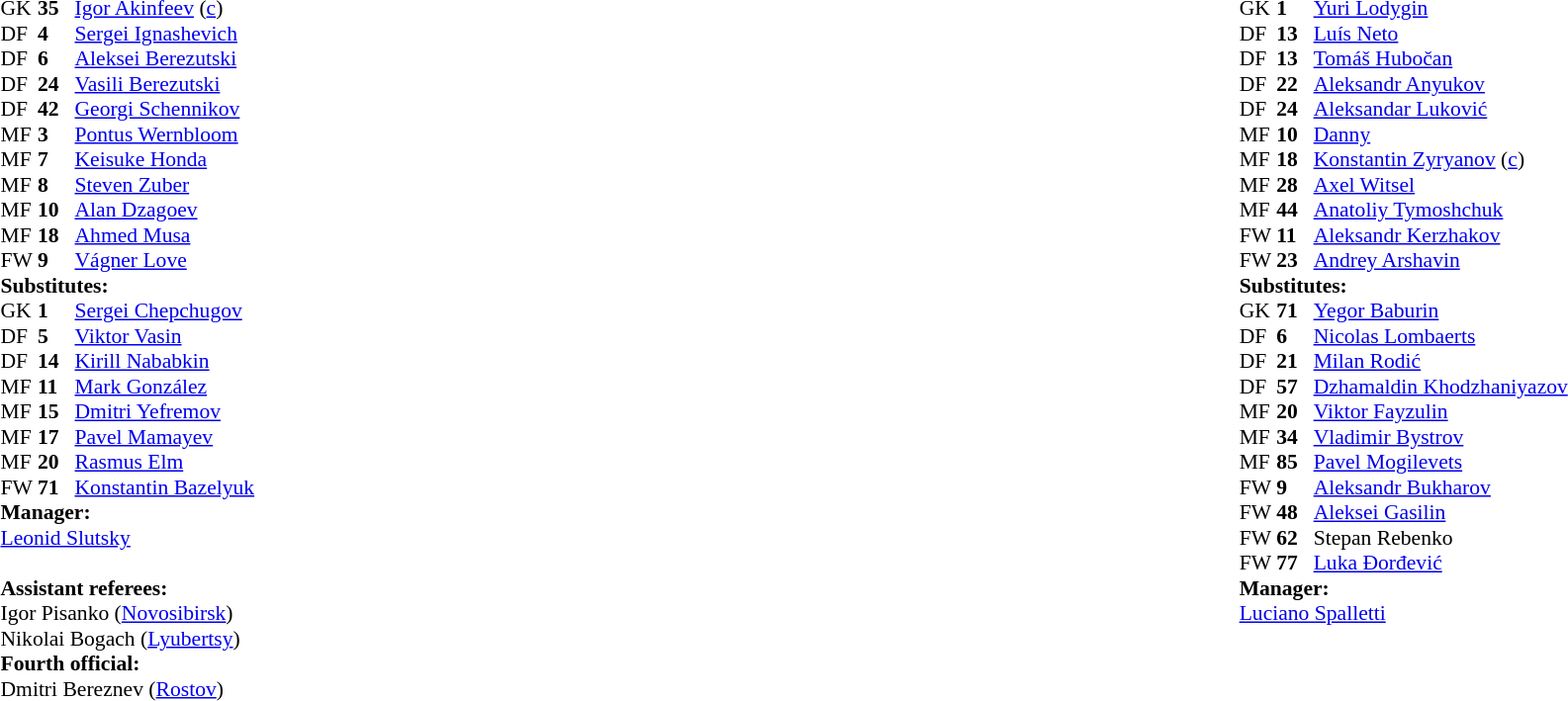<table width="100%">
<tr>
<td valign="top" width="50%"><br><table style="font-size: 90%" cellspacing="0" cellpadding="0">
<tr>
<td colspan="4"></td>
</tr>
<tr>
<th width=25></th>
<th width=25></th>
</tr>
<tr>
<td>GK</td>
<td><strong>35</strong></td>
<td> <a href='#'>Igor Akinfeev</a> (<a href='#'>c</a>)</td>
<td></td>
</tr>
<tr>
<td>DF</td>
<td><strong>4</strong></td>
<td> <a href='#'>Sergei Ignashevich</a></td>
</tr>
<tr>
<td>DF</td>
<td><strong>6</strong></td>
<td> <a href='#'>Aleksei Berezutski</a></td>
</tr>
<tr>
<td>DF</td>
<td><strong>24</strong></td>
<td> <a href='#'>Vasili Berezutski</a></td>
</tr>
<tr>
<td>DF</td>
<td><strong>42</strong></td>
<td> <a href='#'>Georgi Schennikov</a></td>
<td></td>
</tr>
<tr>
<td>MF</td>
<td><strong>3</strong></td>
<td> <a href='#'>Pontus Wernbloom</a></td>
</tr>
<tr>
<td>MF</td>
<td><strong>7</strong></td>
<td> <a href='#'>Keisuke Honda</a></td>
<td></td>
</tr>
<tr>
<td>MF</td>
<td><strong>8</strong></td>
<td> <a href='#'>Steven Zuber</a></td>
<td></td>
<td></td>
</tr>
<tr>
<td>MF</td>
<td><strong>10</strong></td>
<td> <a href='#'>Alan Dzagoev</a></td>
</tr>
<tr>
<td>MF</td>
<td><strong>18</strong></td>
<td> <a href='#'>Ahmed Musa</a></td>
</tr>
<tr>
<td>FW</td>
<td><strong>9</strong></td>
<td> <a href='#'>Vágner Love</a></td>
</tr>
<tr>
<td colspan=3><strong>Substitutes:</strong></td>
</tr>
<tr>
<td>GK</td>
<td><strong>1</strong></td>
<td> <a href='#'>Sergei Chepchugov</a></td>
</tr>
<tr>
<td>DF</td>
<td><strong>5</strong></td>
<td> <a href='#'>Viktor Vasin</a></td>
</tr>
<tr>
<td>DF</td>
<td><strong>14</strong></td>
<td> <a href='#'>Kirill Nababkin</a></td>
<td></td>
</tr>
<tr>
<td>MF</td>
<td><strong>11</strong></td>
<td> <a href='#'>Mark González</a></td>
</tr>
<tr>
<td>MF</td>
<td><strong>15</strong></td>
<td> <a href='#'>Dmitri Yefremov</a></td>
</tr>
<tr>
<td>MF</td>
<td><strong>17</strong></td>
<td> <a href='#'>Pavel Mamayev</a></td>
<td></td>
</tr>
<tr>
<td>MF</td>
<td><strong>20</strong></td>
<td> <a href='#'>Rasmus Elm</a></td>
<td></td>
</tr>
<tr>
<td>FW</td>
<td><strong>71</strong></td>
<td> <a href='#'>Konstantin Bazelyuk</a></td>
</tr>
<tr>
<td colspan=3><strong>Manager:</strong></td>
</tr>
<tr>
<td colspan=4> <a href='#'>Leonid Slutsky</a><br><br><strong>Assistant referees:</strong><br>Igor Pisanko (<a href='#'>Novosibirsk</a>)<br>Nikolai Bogach (<a href='#'>Lyubertsy</a>)
<br><strong>Fourth official:</strong><br>Dmitri Bereznev (<a href='#'>Rostov</a>)</td>
</tr>
</table>
</td>
<td valign="top"></td>
<td valign="top" width="50%"><br><table style="font-size: 90%" cellspacing="0" cellpadding="0" align=center>
<tr>
<td colspan="4"></td>
</tr>
<tr>
<th width=25></th>
<th width=25></th>
</tr>
<tr>
<td>GK</td>
<td><strong>1</strong></td>
<td> <a href='#'>Yuri Lodygin</a></td>
</tr>
<tr>
<td>DF</td>
<td><strong>13</strong></td>
<td> <a href='#'>Luís Neto</a></td>
<td></td>
</tr>
<tr>
<td>DF</td>
<td><strong>13</strong></td>
<td> <a href='#'>Tomáš Hubočan</a></td>
</tr>
<tr>
<td>DF</td>
<td><strong>22</strong></td>
<td> <a href='#'>Aleksandr Anyukov</a></td>
</tr>
<tr>
<td>DF</td>
<td><strong>24</strong></td>
<td> <a href='#'>Aleksandar Luković</a></td>
<td></td>
</tr>
<tr>
<td>MF</td>
<td><strong>10</strong></td>
<td> <a href='#'>Danny</a></td>
</tr>
<tr>
<td>MF</td>
<td><strong>18</strong></td>
<td> <a href='#'>Konstantin Zyryanov</a> (<a href='#'>c</a>)</td>
<td></td>
</tr>
<tr>
<td>MF</td>
<td><strong>28</strong></td>
<td> <a href='#'>Axel Witsel</a></td>
</tr>
<tr>
<td>MF</td>
<td><strong>44</strong></td>
<td> <a href='#'>Anatoliy Tymoshchuk</a></td>
</tr>
<tr>
<td>FW</td>
<td><strong>11</strong></td>
<td> <a href='#'>Aleksandr Kerzhakov</a></td>
</tr>
<tr>
<td>FW</td>
<td><strong>23</strong></td>
<td> <a href='#'>Andrey Arshavin</a></td>
<td></td>
</tr>
<tr>
<td colspan=3><strong>Substitutes:</strong></td>
</tr>
<tr>
<td>GK</td>
<td><strong>71</strong></td>
<td> <a href='#'>Yegor Baburin</a></td>
</tr>
<tr>
<td>DF</td>
<td><strong>6</strong></td>
<td> <a href='#'>Nicolas Lombaerts</a></td>
</tr>
<tr>
<td>DF</td>
<td><strong>21</strong></td>
<td> <a href='#'>Milan Rodić</a></td>
</tr>
<tr>
<td>DF</td>
<td><strong>57</strong></td>
<td> <a href='#'>Dzhamaldin Khodzhaniyazov</a></td>
</tr>
<tr>
<td>MF</td>
<td><strong>20</strong></td>
<td> <a href='#'>Viktor Fayzulin</a></td>
<td></td>
</tr>
<tr>
<td>MF</td>
<td><strong>34</strong></td>
<td> <a href='#'>Vladimir Bystrov</a></td>
<td></td>
</tr>
<tr>
<td>MF</td>
<td><strong>85</strong></td>
<td> <a href='#'>Pavel Mogilevets</a></td>
</tr>
<tr>
<td>FW</td>
<td><strong>9</strong></td>
<td> <a href='#'>Aleksandr Bukharov</a></td>
<td></td>
<td></td>
</tr>
<tr>
<td>FW</td>
<td><strong>48</strong></td>
<td> <a href='#'>Aleksei Gasilin</a></td>
</tr>
<tr>
<td>FW</td>
<td><strong>62</strong></td>
<td> Stepan Rebenko</td>
</tr>
<tr>
<td>FW</td>
<td><strong>77</strong></td>
<td> <a href='#'>Luka Đorđević</a></td>
</tr>
<tr>
<td colspan=3><strong>Manager:</strong></td>
</tr>
<tr>
<td colspan=4> <a href='#'>Luciano Spalletti</a></td>
</tr>
<tr>
</tr>
</table>
</td>
</tr>
</table>
